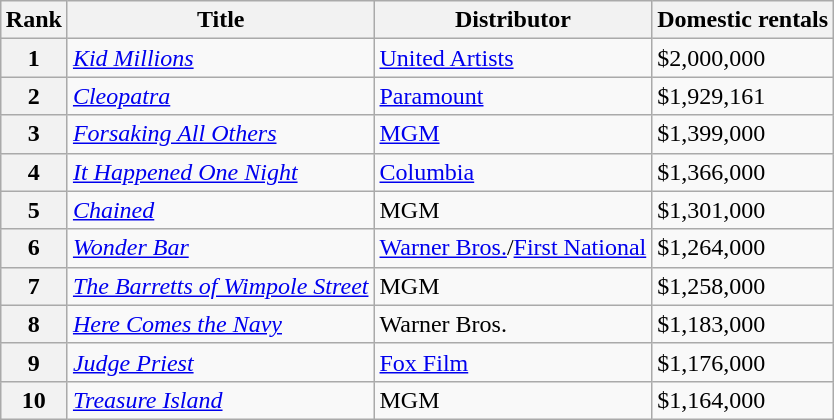<table class="wikitable sortable" style="margin:auto; margin:auto;">
<tr>
<th>Rank</th>
<th>Title</th>
<th>Distributor</th>
<th>Domestic rentals</th>
</tr>
<tr>
<th style="text-align:center;"><strong>1</strong></th>
<td><em><a href='#'>Kid Millions</a></em></td>
<td><a href='#'>United Artists</a></td>
<td>$2,000,000</td>
</tr>
<tr>
<th style="text-align:center;"><strong>2</strong></th>
<td><em><a href='#'>Cleopatra</a></em></td>
<td><a href='#'>Paramount</a></td>
<td>$1,929,161</td>
</tr>
<tr>
<th style="text-align:center;"><strong>3</strong></th>
<td><em><a href='#'>Forsaking All Others</a></em></td>
<td><a href='#'>MGM</a></td>
<td>$1,399,000</td>
</tr>
<tr>
<th style="text-align:center;"><strong>4</strong></th>
<td><em><a href='#'>It Happened One Night</a></em></td>
<td><a href='#'>Columbia</a></td>
<td>$1,366,000</td>
</tr>
<tr>
<th style="text-align:center;"><strong>5</strong></th>
<td><em><a href='#'>Chained</a></em></td>
<td>MGM</td>
<td>$1,301,000</td>
</tr>
<tr>
<th style="text-align:center;"><strong>6</strong></th>
<td><em><a href='#'>Wonder Bar</a></em></td>
<td><a href='#'>Warner Bros.</a>/<a href='#'>First National</a></td>
<td>$1,264,000</td>
</tr>
<tr>
<th style="text-align:center;"><strong>7</strong></th>
<td><em><a href='#'>The Barretts of Wimpole Street</a></em></td>
<td>MGM</td>
<td>$1,258,000</td>
</tr>
<tr>
<th style="text-align:center;"><strong>8</strong></th>
<td><em><a href='#'>Here Comes the Navy</a></em></td>
<td>Warner Bros.</td>
<td>$1,183,000</td>
</tr>
<tr>
<th style="text-align:center;"><strong>9</strong></th>
<td><em><a href='#'>Judge Priest</a></em></td>
<td><a href='#'>Fox Film</a></td>
<td>$1,176,000</td>
</tr>
<tr>
<th style="text-align:center;"><strong>10</strong></th>
<td><em><a href='#'>Treasure Island</a></em></td>
<td>MGM</td>
<td>$1,164,000</td>
</tr>
</table>
